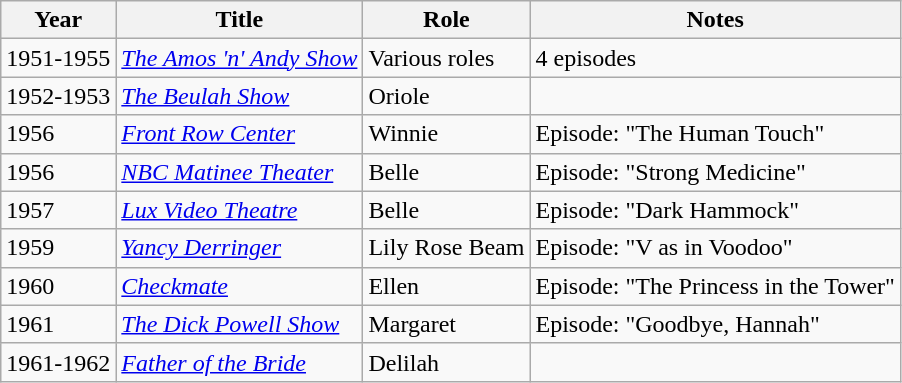<table class="wikitable sortable">
<tr>
<th>Year</th>
<th>Title</th>
<th>Role</th>
<th>Notes</th>
</tr>
<tr>
<td>1951-1955</td>
<td><em><a href='#'>The Amos 'n' Andy Show</a></em></td>
<td>Various roles</td>
<td>4 episodes</td>
</tr>
<tr>
<td>1952-1953</td>
<td><em><a href='#'>The Beulah Show</a></em></td>
<td>Oriole</td>
<td></td>
</tr>
<tr>
<td>1956</td>
<td><em><a href='#'>Front Row Center</a></em></td>
<td>Winnie</td>
<td>Episode: "The Human Touch"</td>
</tr>
<tr>
<td>1956</td>
<td><em><a href='#'>NBC Matinee Theater</a></em></td>
<td>Belle</td>
<td>Episode: "Strong Medicine"</td>
</tr>
<tr>
<td>1957</td>
<td><em><a href='#'>Lux Video Theatre</a></em></td>
<td>Belle</td>
<td>Episode: "Dark Hammock"</td>
</tr>
<tr>
<td>1959</td>
<td><em><a href='#'>Yancy Derringer</a></em></td>
<td>Lily Rose Beam</td>
<td>Episode: "V as in Voodoo"</td>
</tr>
<tr>
<td>1960</td>
<td><em><a href='#'>Checkmate</a></em></td>
<td>Ellen</td>
<td>Episode: "The Princess in the Tower"</td>
</tr>
<tr>
<td>1961</td>
<td><em><a href='#'>The Dick Powell Show</a></em></td>
<td>Margaret</td>
<td>Episode: "Goodbye, Hannah"</td>
</tr>
<tr>
<td>1961-1962</td>
<td><em><a href='#'>Father of the Bride</a></em></td>
<td>Delilah</td>
<td></td>
</tr>
</table>
